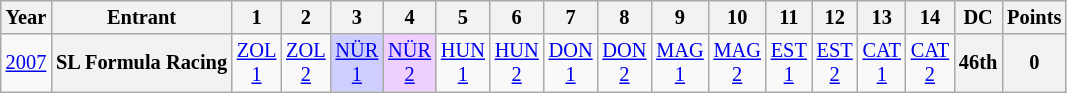<table class="wikitable" style="text-align:center; font-size:85%">
<tr>
<th>Year</th>
<th>Entrant</th>
<th>1</th>
<th>2</th>
<th>3</th>
<th>4</th>
<th>5</th>
<th>6</th>
<th>7</th>
<th>8</th>
<th>9</th>
<th>10</th>
<th>11</th>
<th>12</th>
<th>13</th>
<th>14</th>
<th>DC</th>
<th>Points</th>
</tr>
<tr>
<td><a href='#'>2007</a></td>
<th nowrap>SL Formula Racing</th>
<td style="background:#;"><a href='#'>ZOL<br>1</a><br></td>
<td style="background:#;"><a href='#'>ZOL<br>2</a><br></td>
<td style="background:#cfcfff;"><a href='#'>NÜR<br>1</a><br></td>
<td style="background:#efcfff;"><a href='#'>NÜR<br>2</a><br></td>
<td style="background:#;"><a href='#'>HUN<br>1</a><br></td>
<td style="background:#;"><a href='#'>HUN<br>2</a><br></td>
<td style="background:#;"><a href='#'>DON<br>1</a><br></td>
<td style="background:#;"><a href='#'>DON<br>2</a><br></td>
<td style="background:#;"><a href='#'>MAG<br>1</a><br></td>
<td style="background:#;"><a href='#'>MAG<br>2</a><br></td>
<td style="background:#;"><a href='#'>EST<br>1</a><br></td>
<td style="background:#;"><a href='#'>EST<br>2</a><br></td>
<td style="background:#;"><a href='#'>CAT<br>1</a><br></td>
<td style="background:#;"><a href='#'>CAT<br>2</a><br></td>
<th>46th</th>
<th>0</th>
</tr>
</table>
